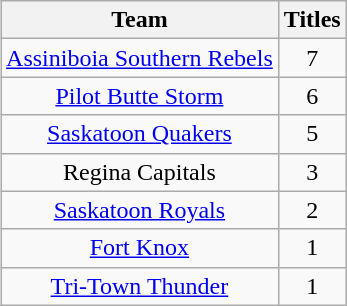<table class="wikitable" style="text-align:center; margin-left:1em; float:right">
<tr>
<th>Team</th>
<th>Titles</th>
</tr>
<tr>
<td><a href='#'>Assiniboia Southern Rebels</a></td>
<td>7</td>
</tr>
<tr>
<td><a href='#'>Pilot Butte Storm</a></td>
<td>6</td>
</tr>
<tr>
<td><a href='#'>Saskatoon Quakers</a></td>
<td>5</td>
</tr>
<tr>
<td>Regina Capitals</td>
<td>3</td>
</tr>
<tr>
<td><a href='#'>Saskatoon Royals</a></td>
<td>2</td>
</tr>
<tr>
<td><a href='#'>Fort Knox</a></td>
<td>1</td>
</tr>
<tr>
<td><a href='#'>Tri-Town Thunder</a></td>
<td>1</td>
</tr>
</table>
